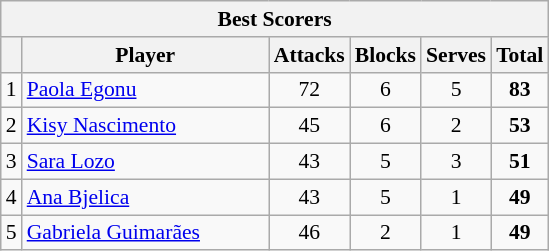<table class="wikitable sortable" style=font-size:90%>
<tr>
<th colspan=6>Best Scorers</th>
</tr>
<tr>
<th></th>
<th width=158>Player</th>
<th width=20>Attacks</th>
<th width=20>Blocks</th>
<th width=20>Serves</th>
<th width=20>Total</th>
</tr>
<tr>
<td>1</td>
<td> <a href='#'>Paola Egonu</a></td>
<td align=center>72</td>
<td align=center>6</td>
<td align=center>5</td>
<td align=center><strong>83</strong></td>
</tr>
<tr>
<td>2</td>
<td> <a href='#'>Kisy Nascimento</a></td>
<td align=center>45</td>
<td align=center>6</td>
<td align=center>2</td>
<td align=center><strong>53</strong></td>
</tr>
<tr>
<td>3</td>
<td> <a href='#'>Sara Lozo</a></td>
<td align=center>43</td>
<td align=center>5</td>
<td align=center>3</td>
<td align=center><strong>51</strong></td>
</tr>
<tr>
<td>4</td>
<td> <a href='#'>Ana Bjelica</a></td>
<td align=center>43</td>
<td align=center>5</td>
<td align=center>1</td>
<td align=center><strong>49</strong></td>
</tr>
<tr>
<td>5</td>
<td> <a href='#'>Gabriela Guimarães</a></td>
<td align=center>46</td>
<td align=center>2</td>
<td align=center>1</td>
<td align=center><strong>49</strong></td>
</tr>
</table>
